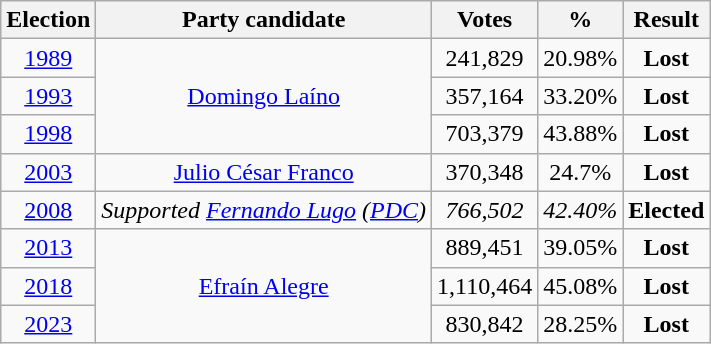<table class=wikitable style=text-align:center>
<tr>
<th><strong>Election</strong></th>
<th>Party candidate</th>
<th><strong>Votes</strong></th>
<th><strong>%</strong></th>
<th>Result</th>
</tr>
<tr>
<td><a href='#'>1989</a></td>
<td rowspan="3"><a href='#'>Domingo Laíno</a></td>
<td>241,829</td>
<td>20.98%</td>
<td><strong>Lost</strong> </td>
</tr>
<tr>
<td><a href='#'>1993</a></td>
<td>357,164</td>
<td>33.20%</td>
<td><strong>Lost</strong> </td>
</tr>
<tr>
<td><a href='#'>1998</a></td>
<td>703,379</td>
<td>43.88%</td>
<td><strong>Lost</strong> </td>
</tr>
<tr>
<td><a href='#'>2003</a></td>
<td><a href='#'>Julio César Franco</a></td>
<td>370,348</td>
<td>24.7%</td>
<td><strong>Lost</strong> </td>
</tr>
<tr>
<td><a href='#'>2008</a></td>
<td><em>Supported <a href='#'>Fernando Lugo</a> (<a href='#'>PDC</a>)</em></td>
<td><em>766,502</em></td>
<td><em>42.40%</em></td>
<td><strong>Elected</strong> </td>
</tr>
<tr>
<td><a href='#'>2013</a></td>
<td rowspan="3"><a href='#'>Efraín Alegre</a></td>
<td>889,451</td>
<td>39.05%</td>
<td><strong>Lost</strong> </td>
</tr>
<tr>
<td><a href='#'>2018</a></td>
<td>1,110,464</td>
<td>45.08%</td>
<td><strong>Lost</strong> </td>
</tr>
<tr>
<td><a href='#'>2023</a></td>
<td>830,842</td>
<td>28.25%</td>
<td><strong>Lost</strong> </td>
</tr>
</table>
